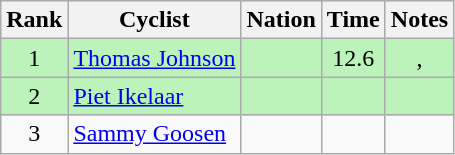<table class="wikitable sortable" style="text-align:center">
<tr>
<th>Rank</th>
<th>Cyclist</th>
<th>Nation</th>
<th>Time</th>
<th>Notes</th>
</tr>
<tr bgcolor=bbf3bb>
<td>1</td>
<td align=left><a href='#'>Thomas Johnson</a></td>
<td align=left></td>
<td>12.6</td>
<td>, </td>
</tr>
<tr bgcolor=bbf3bb>
<td>2</td>
<td align=left><a href='#'>Piet Ikelaar</a></td>
<td align=left></td>
<td></td>
<td></td>
</tr>
<tr>
<td>3</td>
<td align=left><a href='#'>Sammy Goosen</a></td>
<td align=left></td>
<td></td>
<td></td>
</tr>
</table>
